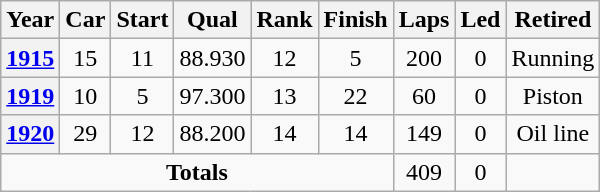<table class="wikitable" style="text-align:center">
<tr>
<th>Year</th>
<th>Car</th>
<th>Start</th>
<th>Qual</th>
<th>Rank</th>
<th>Finish</th>
<th>Laps</th>
<th>Led</th>
<th>Retired</th>
</tr>
<tr>
<th><a href='#'>1915</a></th>
<td>15</td>
<td>11</td>
<td>88.930</td>
<td>12</td>
<td>5</td>
<td>200</td>
<td>0</td>
<td>Running</td>
</tr>
<tr>
<th><a href='#'>1919</a></th>
<td>10</td>
<td>5</td>
<td>97.300</td>
<td>13</td>
<td>22</td>
<td>60</td>
<td>0</td>
<td>Piston</td>
</tr>
<tr>
<th><a href='#'>1920</a></th>
<td>29</td>
<td>12</td>
<td>88.200</td>
<td>14</td>
<td>14</td>
<td>149</td>
<td>0</td>
<td>Oil line</td>
</tr>
<tr>
<td colspan=6><strong>Totals</strong></td>
<td>409</td>
<td>0</td>
<td></td>
</tr>
</table>
